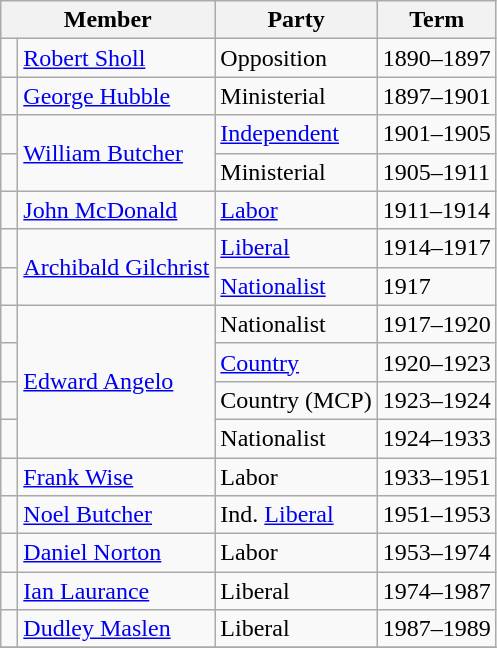<table class="wikitable">
<tr>
<th colspan="2">Member</th>
<th>Party</th>
<th>Term</th>
</tr>
<tr>
<td> </td>
<td><a href='#'>Robert Sholl</a></td>
<td>Opposition</td>
<td>1890–1897</td>
</tr>
<tr>
<td> </td>
<td><a href='#'>George Hubble</a></td>
<td>Ministerial</td>
<td>1897–1901</td>
</tr>
<tr>
<td> </td>
<td rowspan="2"><a href='#'>William Butcher</a></td>
<td><a href='#'>Independent</a></td>
<td>1901–1905</td>
</tr>
<tr>
<td> </td>
<td>Ministerial</td>
<td>1905–1911</td>
</tr>
<tr>
<td> </td>
<td><a href='#'>John McDonald</a></td>
<td><a href='#'>Labor</a></td>
<td>1911–1914</td>
</tr>
<tr>
<td> </td>
<td rowspan="2"><a href='#'>Archibald Gilchrist</a></td>
<td><a href='#'>Liberal</a></td>
<td>1914–1917</td>
</tr>
<tr>
<td> </td>
<td><a href='#'>Nationalist</a></td>
<td>1917</td>
</tr>
<tr>
<td> </td>
<td rowspan="4"><a href='#'>Edward Angelo</a></td>
<td>Nationalist</td>
<td>1917–1920</td>
</tr>
<tr>
<td> </td>
<td><a href='#'>Country</a></td>
<td>1920–1923</td>
</tr>
<tr>
<td> </td>
<td>Country (MCP)</td>
<td>1923–1924</td>
</tr>
<tr>
<td> </td>
<td>Nationalist</td>
<td>1924–1933</td>
</tr>
<tr>
<td> </td>
<td><a href='#'>Frank Wise</a></td>
<td>Labor</td>
<td>1933–1951</td>
</tr>
<tr>
<td> </td>
<td><a href='#'>Noel Butcher</a></td>
<td>Ind. <a href='#'>Liberal</a></td>
<td>1951–1953</td>
</tr>
<tr>
<td> </td>
<td><a href='#'>Daniel Norton</a></td>
<td>Labor</td>
<td>1953–1974</td>
</tr>
<tr>
<td> </td>
<td><a href='#'>Ian Laurance</a></td>
<td>Liberal</td>
<td>1974–1987</td>
</tr>
<tr>
<td> </td>
<td><a href='#'>Dudley Maslen</a></td>
<td>Liberal</td>
<td>1987–1989</td>
</tr>
<tr>
</tr>
</table>
